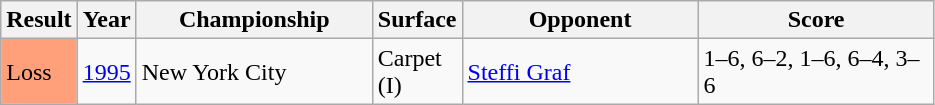<table class="sortable wikitable">
<tr>
<th style="width:40px">Result</th>
<th style="width:30px">Year</th>
<th style="width:150px">Championship</th>
<th style="width:50px">Surface</th>
<th style="width:150px">Opponent</th>
<th style="width:150px"  class="unsortable">Score</th>
</tr>
<tr>
<td style="background:#ffa07a;">Loss</td>
<td><a href='#'>1995</a></td>
<td>New York City</td>
<td>Carpet (I)</td>
<td> <a href='#'>Steffi Graf</a></td>
<td>1–6, 6–2, 1–6, 6–4, 3–6</td>
</tr>
</table>
